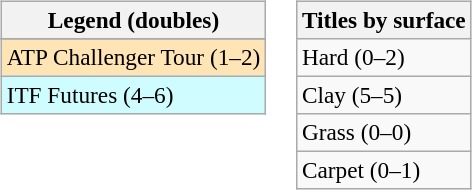<table>
<tr valign=top>
<td><br><table class=wikitable style=font-size:97%>
<tr>
<th>Legend (doubles)</th>
</tr>
<tr bgcolor=e5d1cb>
</tr>
<tr bgcolor=moccasin>
<td>ATP Challenger Tour (1–2)</td>
</tr>
<tr bgcolor=cffcff>
<td>ITF Futures (4–6)</td>
</tr>
</table>
</td>
<td><br><table class=wikitable style=font-size:97%>
<tr>
<th>Titles by surface</th>
</tr>
<tr>
<td>Hard (0–2)</td>
</tr>
<tr>
<td>Clay (5–5)</td>
</tr>
<tr>
<td>Grass (0–0)</td>
</tr>
<tr>
<td>Carpet (0–1)</td>
</tr>
</table>
</td>
</tr>
</table>
